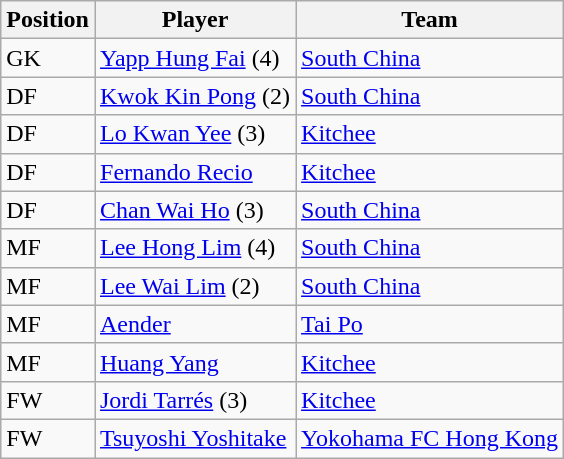<table class="wikitable">
<tr>
<th>Position</th>
<th>Player</th>
<th>Team</th>
</tr>
<tr>
<td>GK</td>
<td> <a href='#'>Yapp Hung Fai</a> (4)</td>
<td><a href='#'>South China</a></td>
</tr>
<tr>
<td>DF</td>
<td> <a href='#'>Kwok Kin Pong</a> (2)</td>
<td><a href='#'>South China</a></td>
</tr>
<tr>
<td>DF</td>
<td> <a href='#'>Lo Kwan Yee</a> (3)</td>
<td><a href='#'>Kitchee</a></td>
</tr>
<tr>
<td>DF</td>
<td> <a href='#'>Fernando Recio</a></td>
<td><a href='#'>Kitchee</a></td>
</tr>
<tr>
<td>DF</td>
<td> <a href='#'>Chan Wai Ho</a> (3)</td>
<td><a href='#'>South China</a></td>
</tr>
<tr>
<td>MF</td>
<td> <a href='#'>Lee Hong Lim</a> (4)</td>
<td><a href='#'>South China</a></td>
</tr>
<tr>
<td>MF</td>
<td> <a href='#'>Lee Wai Lim</a> (2)</td>
<td><a href='#'>South China</a></td>
</tr>
<tr>
<td>MF</td>
<td> <a href='#'>Aender</a></td>
<td><a href='#'>Tai Po</a></td>
</tr>
<tr>
<td>MF</td>
<td> <a href='#'>Huang Yang</a></td>
<td><a href='#'>Kitchee</a></td>
</tr>
<tr>
<td>FW</td>
<td> <a href='#'>Jordi Tarrés</a> (3)</td>
<td><a href='#'>Kitchee</a></td>
</tr>
<tr>
<td>FW</td>
<td> <a href='#'>Tsuyoshi Yoshitake</a></td>
<td><a href='#'>Yokohama FC Hong Kong</a></td>
</tr>
</table>
